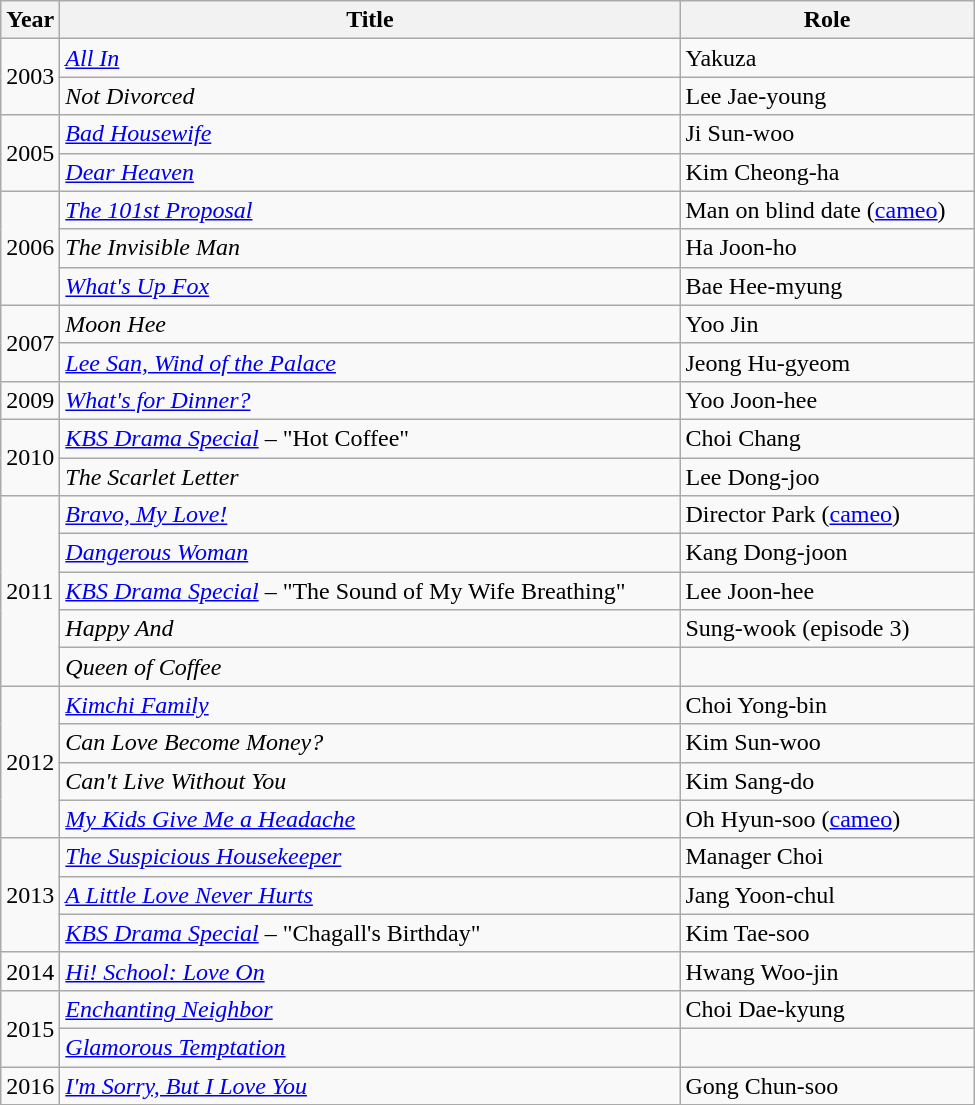<table class="wikitable" style="width:650px">
<tr>
<th width=10>Year</th>
<th>Title</th>
<th>Role</th>
</tr>
<tr>
<td rowspan=2>2003</td>
<td><em><a href='#'>All In</a></em></td>
<td>Yakuza</td>
</tr>
<tr>
<td><em>Not Divorced</em></td>
<td>Lee Jae-young</td>
</tr>
<tr>
<td rowspan=2>2005</td>
<td><em><a href='#'>Bad Housewife</a></em></td>
<td>Ji Sun-woo</td>
</tr>
<tr>
<td><em><a href='#'>Dear Heaven</a></em></td>
<td>Kim Cheong-ha</td>
</tr>
<tr>
<td rowspan=3>2006</td>
<td><em><a href='#'>The 101st Proposal</a></em></td>
<td>Man on blind date (<a href='#'>cameo</a>)</td>
</tr>
<tr>
<td><em>The Invisible Man</em></td>
<td>Ha Joon-ho</td>
</tr>
<tr>
<td><em><a href='#'>What's Up Fox</a></em></td>
<td>Bae Hee-myung</td>
</tr>
<tr>
<td rowspan=2>2007</td>
<td><em>Moon Hee</em></td>
<td>Yoo Jin</td>
</tr>
<tr>
<td><em><a href='#'>Lee San, Wind of the Palace</a></em></td>
<td>Jeong Hu-gyeom</td>
</tr>
<tr>
<td>2009</td>
<td><em><a href='#'>What's for Dinner?</a></em></td>
<td>Yoo Joon-hee</td>
</tr>
<tr>
<td rowspan=2>2010</td>
<td><em><a href='#'>KBS Drama Special</a></em> – "Hot Coffee"</td>
<td>Choi Chang</td>
</tr>
<tr>
<td><em>The Scarlet Letter</em></td>
<td>Lee Dong-joo</td>
</tr>
<tr>
<td rowspan=5>2011</td>
<td><em><a href='#'>Bravo, My Love!</a></em></td>
<td>Director Park (<a href='#'>cameo</a>)</td>
</tr>
<tr>
<td><em><a href='#'>Dangerous Woman</a></em></td>
<td>Kang Dong-joon</td>
</tr>
<tr>
<td><em><a href='#'>KBS Drama Special</a></em> – "The Sound of My Wife Breathing"</td>
<td>Lee Joon-hee</td>
</tr>
<tr>
<td><em>Happy And</em></td>
<td>Sung-wook (episode 3)</td>
</tr>
<tr>
<td><em>Queen of Coffee</em></td>
<td></td>
</tr>
<tr>
<td rowspan=4>2012</td>
<td><em><a href='#'>Kimchi Family</a></em></td>
<td>Choi Yong-bin</td>
</tr>
<tr>
<td><em>Can Love Become Money?</em></td>
<td>Kim Sun-woo</td>
</tr>
<tr>
<td><em>Can't Live Without You</em></td>
<td>Kim Sang-do</td>
</tr>
<tr>
<td><em><a href='#'>My Kids Give Me a Headache</a></em></td>
<td>Oh Hyun-soo (<a href='#'>cameo</a>)</td>
</tr>
<tr>
<td rowspan=3>2013</td>
<td><em><a href='#'>The Suspicious Housekeeper</a></em></td>
<td>Manager Choi</td>
</tr>
<tr>
<td><em><a href='#'>A Little Love Never Hurts</a></em></td>
<td>Jang Yoon-chul</td>
</tr>
<tr>
<td><em><a href='#'>KBS Drama Special</a></em> – "Chagall's Birthday"</td>
<td>Kim Tae-soo</td>
</tr>
<tr>
<td>2014</td>
<td><em><a href='#'>Hi! School: Love On</a></em></td>
<td>Hwang Woo-jin</td>
</tr>
<tr>
<td rowspan=2>2015</td>
<td><em><a href='#'>Enchanting Neighbor</a></em></td>
<td>Choi Dae-kyung</td>
</tr>
<tr>
<td><em><a href='#'>Glamorous Temptation</a></em></td>
<td></td>
</tr>
<tr>
<td>2016</td>
<td><em><a href='#'>I'm Sorry, But I Love You</a></em></td>
<td>Gong Chun-soo</td>
</tr>
</table>
